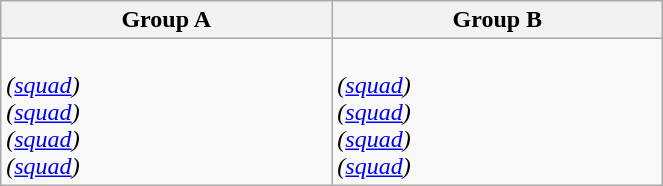<table class="wikitable" width=35%>
<tr>
<th width=50%>Group A</th>
<th width=50%>Group B</th>
</tr>
<tr>
<td valign=top><br> <em>(<a href='#'>squad</a>)</em><br>
 <em>(<a href='#'>squad</a>)</em><br>
 <em>(<a href='#'>squad</a>)</em><br>
 <em>(<a href='#'>squad</a>)</em><br></td>
<td valign=top><br> <em>(<a href='#'>squad</a>)</em><br>
 <em>(<a href='#'>squad</a>)</em><br>
 <em>(<a href='#'>squad</a>)</em><br>
 <em>(<a href='#'>squad</a>)</em><br></td>
</tr>
</table>
